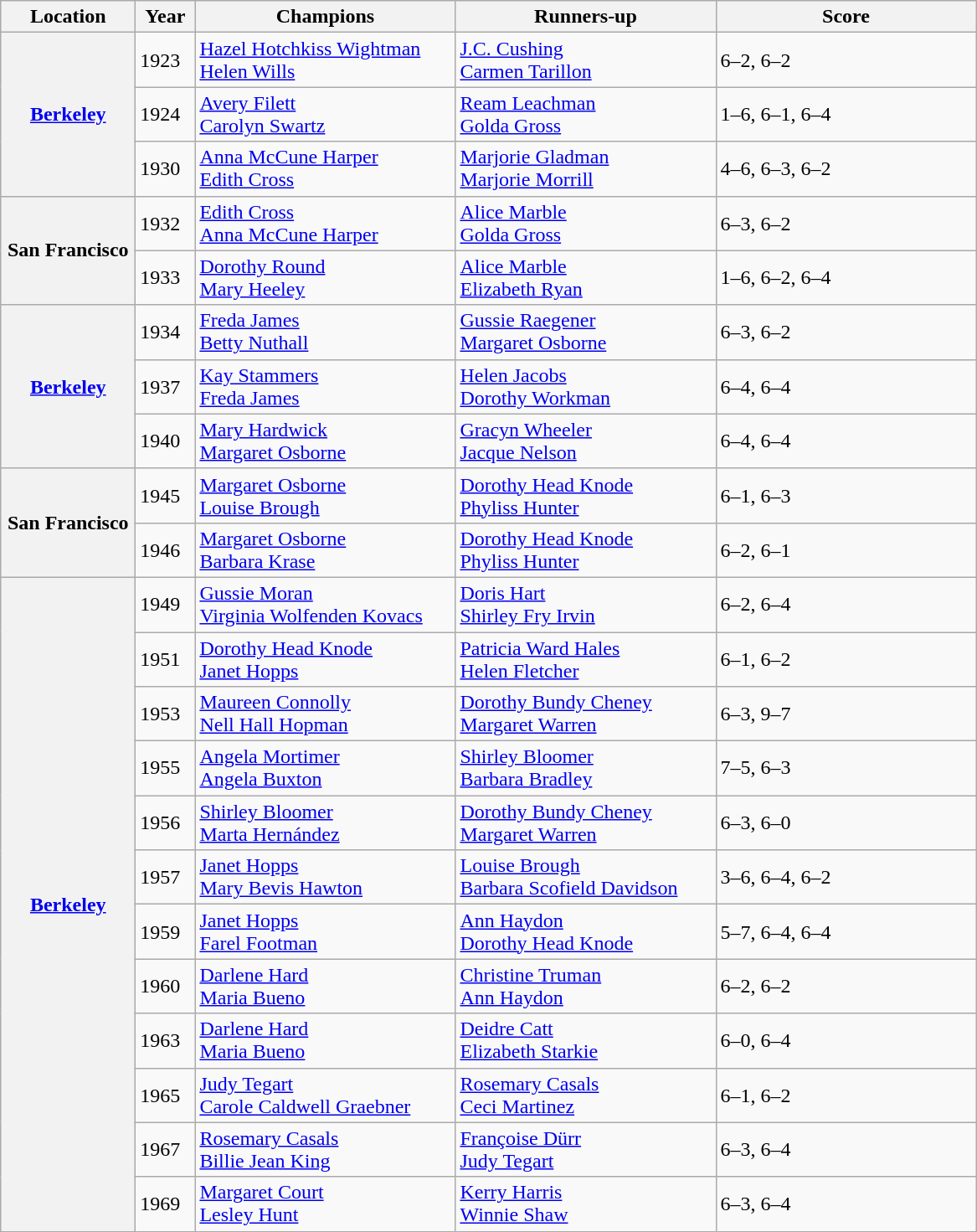<table class=wikitable>
<tr>
<th style="width:100px">Location</th>
<th style="width:40px">Year</th>
<th style="width:200px">Champions</th>
<th style="width:200px">Runners-up</th>
<th style="width:200px" class="unsortable">Score</th>
</tr>
<tr>
<th rowspan=3 bgcolor=ededed><a href='#'>Berkeley</a></th>
<td>1923</td>
<td> <a href='#'>Hazel Hotchkiss Wightman</a><br> <a href='#'>Helen Wills</a></td>
<td> <a href='#'>J.C. Cushing</a><br> <a href='#'>Carmen Tarillon</a></td>
<td>6–2, 6–2</td>
</tr>
<tr>
<td>1924</td>
<td> <a href='#'>Avery Filett</a><br> <a href='#'>Carolyn Swartz</a></td>
<td> <a href='#'>Ream Leachman</a><br> <a href='#'>Golda Gross</a></td>
<td>1–6, 6–1, 6–4</td>
</tr>
<tr>
<td>1930</td>
<td> <a href='#'>Anna McCune Harper</a><br> <a href='#'>Edith Cross</a></td>
<td> <a href='#'>Marjorie Gladman</a><br> <a href='#'>Marjorie Morrill</a></td>
<td>4–6, 6–3, 6–2</td>
</tr>
<tr>
<th rowspan=2 bgcolor=ededed>San Francisco</th>
<td>1932</td>
<td> <a href='#'>Edith Cross</a><br> <a href='#'>Anna McCune Harper</a></td>
<td> <a href='#'>Alice Marble</a><br> <a href='#'>Golda Gross</a></td>
<td>6–3, 6–2</td>
</tr>
<tr>
<td>1933</td>
<td> <a href='#'>Dorothy Round</a><br> <a href='#'>Mary Heeley</a></td>
<td> <a href='#'>Alice Marble</a><br> <a href='#'>Elizabeth Ryan</a></td>
<td>1–6, 6–2, 6–4</td>
</tr>
<tr>
<th rowspan=3 bgcolor=ededed><a href='#'>Berkeley</a></th>
<td>1934</td>
<td> <a href='#'>Freda James</a><br> <a href='#'>Betty Nuthall</a></td>
<td> <a href='#'>Gussie Raegener</a><br> <a href='#'>Margaret Osborne</a></td>
<td>6–3, 6–2</td>
</tr>
<tr>
<td>1937</td>
<td> <a href='#'>Kay Stammers</a><br> <a href='#'>Freda James</a></td>
<td> <a href='#'>Helen Jacobs</a><br> <a href='#'>Dorothy Workman</a></td>
<td>6–4, 6–4</td>
</tr>
<tr>
<td>1940</td>
<td> <a href='#'>Mary Hardwick</a><br> <a href='#'>Margaret Osborne</a></td>
<td> <a href='#'>Gracyn Wheeler</a><br> <a href='#'>Jacque Nelson</a></td>
<td>6–4, 6–4</td>
</tr>
<tr>
<th rowspan=2 bgcolor=ededed>San Francisco</th>
<td>1945</td>
<td> <a href='#'>Margaret Osborne</a><br> <a href='#'>Louise Brough</a></td>
<td> <a href='#'>Dorothy Head Knode</a><br> <a href='#'>Phyliss Hunter</a></td>
<td>6–1, 6–3</td>
</tr>
<tr>
<td>1946</td>
<td> <a href='#'>Margaret Osborne</a> <br> <a href='#'>Barbara Krase</a></td>
<td> <a href='#'>Dorothy Head Knode</a><br> <a href='#'>Phyliss Hunter</a></td>
<td>6–2, 6–1</td>
</tr>
<tr>
<th rowspan=12 bgcolor=ededed><a href='#'>Berkeley</a></th>
<td>1949</td>
<td> <a href='#'>Gussie Moran</a><br> <a href='#'>Virginia Wolfenden Kovacs</a></td>
<td> <a href='#'>Doris Hart</a><br> <a href='#'>Shirley Fry Irvin</a></td>
<td>6–2, 6–4</td>
</tr>
<tr>
<td>1951</td>
<td> <a href='#'>Dorothy Head Knode</a><br> <a href='#'>Janet Hopps</a></td>
<td> <a href='#'>Patricia Ward Hales</a><br> <a href='#'>Helen Fletcher</a></td>
<td>6–1, 6–2</td>
</tr>
<tr>
<td>1953</td>
<td> <a href='#'>Maureen Connolly</a><br> <a href='#'>Nell Hall Hopman</a></td>
<td> <a href='#'>Dorothy Bundy Cheney</a><br> <a href='#'>Margaret Warren</a></td>
<td>6–3, 9–7</td>
</tr>
<tr>
<td>1955</td>
<td> <a href='#'>Angela Mortimer</a><br> <a href='#'>Angela Buxton</a></td>
<td> <a href='#'>Shirley Bloomer</a><br> <a href='#'>Barbara Bradley</a></td>
<td>7–5, 6–3</td>
</tr>
<tr>
<td>1956</td>
<td> <a href='#'>Shirley Bloomer</a><br> <a href='#'>Marta Hernández</a></td>
<td> <a href='#'>Dorothy Bundy Cheney</a><br> <a href='#'>Margaret Warren</a></td>
<td>6–3, 6–0</td>
</tr>
<tr>
<td>1957</td>
<td> <a href='#'>Janet Hopps</a><br> <a href='#'>Mary Bevis Hawton</a></td>
<td> <a href='#'>Louise Brough</a><br> <a href='#'>Barbara Scofield Davidson</a></td>
<td>3–6, 6–4, 6–2</td>
</tr>
<tr>
<td>1959</td>
<td> <a href='#'>Janet Hopps</a><br> <a href='#'>Farel Footman</a></td>
<td> <a href='#'>Ann Haydon</a><br> <a href='#'>Dorothy Head Knode</a></td>
<td>5–7, 6–4, 6–4</td>
</tr>
<tr>
<td>1960</td>
<td> <a href='#'>Darlene Hard</a><br> <a href='#'>Maria Bueno</a></td>
<td> <a href='#'>Christine Truman</a><br> <a href='#'>Ann Haydon</a></td>
<td>6–2, 6–2</td>
</tr>
<tr>
<td>1963</td>
<td> <a href='#'>Darlene Hard</a><br> <a href='#'>Maria Bueno</a></td>
<td> <a href='#'>Deidre Catt</a><br> <a href='#'>Elizabeth Starkie</a></td>
<td>6–0, 6–4</td>
</tr>
<tr>
<td>1965</td>
<td> <a href='#'>Judy Tegart</a><br> <a href='#'>Carole Caldwell Graebner</a></td>
<td> <a href='#'>Rosemary Casals</a><br> <a href='#'>Ceci Martinez</a></td>
<td>6–1, 6–2</td>
</tr>
<tr>
<td>1967</td>
<td> <a href='#'>Rosemary Casals</a><br> <a href='#'>Billie Jean King</a></td>
<td> <a href='#'>Françoise Dürr</a><br> <a href='#'>Judy Tegart</a></td>
<td>6–3, 6–4</td>
</tr>
<tr>
<td>1969</td>
<td> <a href='#'>Margaret Court</a><br> <a href='#'>Lesley Hunt</a></td>
<td> <a href='#'>Kerry Harris</a><br> <a href='#'>Winnie Shaw</a></td>
<td>6–3, 6–4</td>
</tr>
</table>
